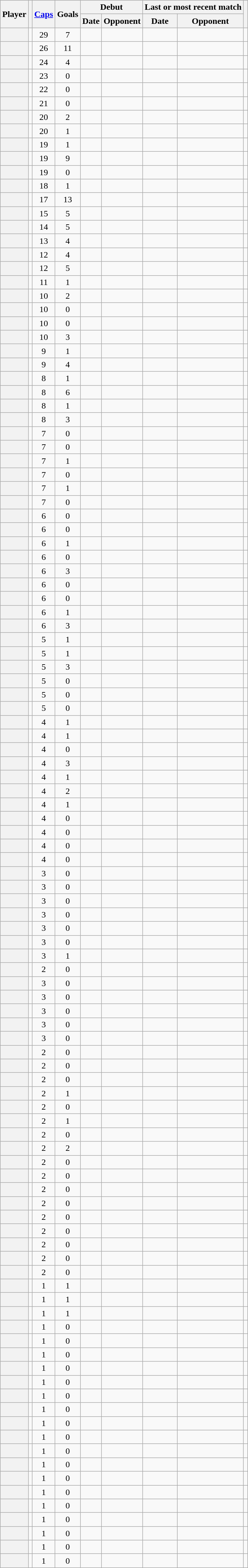<table class="wikitable plainrowheaders sortable" style=text-align:center>
<tr>
<th scope=col rowspan=2>Player</th>
<th scope=col rowspan=2></th>
<th scope=col rowspan=2><a href='#'>Caps</a></th>
<th scope=col rowspan=2>Goals</th>
<th scope=col colspan=2>Debut</th>
<th scope=col colspan=2>Last or most recent match</th>
<th scope=col rowspan=2 class=unsortable></th>
</tr>
<tr class=unsortable>
<th scope=col>Date</th>
<th scope=col>Opponent</th>
<th scope=col>Date</th>
<th scope=col>Opponent</th>
</tr>
<tr>
<th scope=row></th>
<td></td>
<td>29</td>
<td>7</td>
<td align=left></td>
<td align=left></td>
<td align=left></td>
<td align=left></td>
<td></td>
</tr>
<tr>
<th scope=row></th>
<td></td>
<td>26</td>
<td>11</td>
<td align=left></td>
<td align=left></td>
<td align=left></td>
<td align=left></td>
<td></td>
</tr>
<tr>
<th scope=row></th>
<td></td>
<td>24</td>
<td>4</td>
<td align=left></td>
<td align=left></td>
<td align=left></td>
<td align=left></td>
<td></td>
</tr>
<tr>
<th scope=row></th>
<td></td>
<td>23</td>
<td>0</td>
<td align=left></td>
<td align=left></td>
<td align=left></td>
<td align=left></td>
<td></td>
</tr>
<tr>
<th scope=row></th>
<td></td>
<td>22</td>
<td>0</td>
<td align=left></td>
<td align=left></td>
<td align=left></td>
<td align=left></td>
<td></td>
</tr>
<tr>
<th scope=row></th>
<td></td>
<td>21</td>
<td>0</td>
<td align=left></td>
<td align=left></td>
<td align=left></td>
<td align=left></td>
<td></td>
</tr>
<tr>
<th scope=row></th>
<td></td>
<td>20</td>
<td>2</td>
<td align=left></td>
<td align=left></td>
<td align=left></td>
<td align=left></td>
<td></td>
</tr>
<tr>
<th scope=row></th>
<td></td>
<td>20</td>
<td>1</td>
<td align=left></td>
<td align=left></td>
<td align=left></td>
<td align=left></td>
<td></td>
</tr>
<tr>
<th scope=row></th>
<td></td>
<td>19</td>
<td>1</td>
<td align=left></td>
<td align=left></td>
<td align=left></td>
<td align=left></td>
<td></td>
</tr>
<tr>
<th scope=row></th>
<td></td>
<td>19</td>
<td>9</td>
<td align=left></td>
<td align=left></td>
<td align=left></td>
<td align=left></td>
<td></td>
</tr>
<tr>
<th scope=row></th>
<td></td>
<td>19</td>
<td>0</td>
<td align=left></td>
<td align=left></td>
<td align=left></td>
<td align=left></td>
<td></td>
</tr>
<tr>
<th scope=row></th>
<td></td>
<td>18</td>
<td>1</td>
<td align=left></td>
<td align=left></td>
<td align=left></td>
<td align=left></td>
<td></td>
</tr>
<tr>
<th scope=row></th>
<td></td>
<td>17</td>
<td>13</td>
<td align=left></td>
<td align=left></td>
<td align=left></td>
<td align=left></td>
<td></td>
</tr>
<tr>
<th scope=row></th>
<td></td>
<td>15</td>
<td>5</td>
<td align=left></td>
<td align=left></td>
<td align=left></td>
<td align=left></td>
<td></td>
</tr>
<tr>
<th scope=row></th>
<td></td>
<td>14</td>
<td>5</td>
<td align=left></td>
<td align=left></td>
<td align=left></td>
<td align=left></td>
<td></td>
</tr>
<tr>
<th scope=row></th>
<td></td>
<td>13</td>
<td>4</td>
<td align=left></td>
<td align=left></td>
<td align=left></td>
<td align=left></td>
<td></td>
</tr>
<tr>
<th scope=row></th>
<td></td>
<td>12</td>
<td>4</td>
<td align=left></td>
<td align=left></td>
<td align=left></td>
<td align=left></td>
<td></td>
</tr>
<tr>
<th scope=row></th>
<td></td>
<td>12</td>
<td>5</td>
<td align=left></td>
<td align=left></td>
<td align=left></td>
<td align=left></td>
<td></td>
</tr>
<tr>
<th scope=row></th>
<td></td>
<td>11</td>
<td>1</td>
<td align=left></td>
<td align=left></td>
<td align=left></td>
<td align=left></td>
<td></td>
</tr>
<tr>
<th scope=row></th>
<td></td>
<td>10</td>
<td>2</td>
<td align=left></td>
<td align=left></td>
<td align=left></td>
<td align=left></td>
<td></td>
</tr>
<tr>
<th scope=row></th>
<td></td>
<td>10</td>
<td>0</td>
<td align=left></td>
<td align=left></td>
<td align=left></td>
<td align=left></td>
<td></td>
</tr>
<tr>
<th scope=row></th>
<td></td>
<td>10</td>
<td>0</td>
<td align=left></td>
<td align=left></td>
<td align=left></td>
<td align=left></td>
<td></td>
</tr>
<tr>
<th scope=row></th>
<td></td>
<td>10</td>
<td>3</td>
<td align=left></td>
<td align=left></td>
<td align=left></td>
<td align=left></td>
<td></td>
</tr>
<tr>
<th scope=row></th>
<td></td>
<td>9</td>
<td>1</td>
<td align=left></td>
<td align=left></td>
<td align=left></td>
<td align=left></td>
<td></td>
</tr>
<tr>
<th scope=row></th>
<td></td>
<td>9</td>
<td>4</td>
<td align=left></td>
<td align=left></td>
<td align=left></td>
<td align=left></td>
<td></td>
</tr>
<tr>
<th scope=row></th>
<td></td>
<td>8</td>
<td>1</td>
<td align=left></td>
<td align=left></td>
<td align=left></td>
<td align=left></td>
<td></td>
</tr>
<tr>
<th scope=row></th>
<td></td>
<td>8</td>
<td>6</td>
<td align=left></td>
<td align=left></td>
<td align=left></td>
<td align=left></td>
<td></td>
</tr>
<tr>
<th scope=row></th>
<td></td>
<td>8</td>
<td>1</td>
<td align=left></td>
<td align=left></td>
<td align=left></td>
<td align=left></td>
<td></td>
</tr>
<tr>
<th scope=row></th>
<td></td>
<td>8</td>
<td>3</td>
<td align=left></td>
<td align=left></td>
<td align=left></td>
<td align=left></td>
<td></td>
</tr>
<tr>
<th scope=row></th>
<td></td>
<td>7</td>
<td>0</td>
<td align=left></td>
<td align=left></td>
<td align=left></td>
<td align=left></td>
<td></td>
</tr>
<tr>
<th scope=row></th>
<td></td>
<td>7</td>
<td>0</td>
<td align=left></td>
<td align=left></td>
<td align=left></td>
<td align=left></td>
<td></td>
</tr>
<tr>
<th scope=row></th>
<td></td>
<td>7</td>
<td>1</td>
<td align=left></td>
<td align=left></td>
<td align=left></td>
<td align=left></td>
<td></td>
</tr>
<tr>
<th scope=row></th>
<td></td>
<td>7</td>
<td>0</td>
<td align=left></td>
<td align=left></td>
<td align=left></td>
<td align=left></td>
<td></td>
</tr>
<tr>
<th scope=row></th>
<td></td>
<td>7</td>
<td>1</td>
<td align=left></td>
<td align=left></td>
<td align=left></td>
<td align=left></td>
<td></td>
</tr>
<tr>
<th scope=row></th>
<td></td>
<td>7</td>
<td>0</td>
<td align=left></td>
<td align=left></td>
<td align=left></td>
<td align=left></td>
<td></td>
</tr>
<tr>
<th scope=row></th>
<td></td>
<td>6</td>
<td>0</td>
<td align=left></td>
<td align=left></td>
<td align=left></td>
<td align=left></td>
<td></td>
</tr>
<tr>
<th scope=row></th>
<td></td>
<td>6</td>
<td>0</td>
<td align=left></td>
<td align=left></td>
<td align=left></td>
<td align=left></td>
<td></td>
</tr>
<tr>
<th scope=row></th>
<td></td>
<td>6</td>
<td>1</td>
<td align=left></td>
<td align=left></td>
<td align=left></td>
<td align=left></td>
<td></td>
</tr>
<tr>
<th scope=row></th>
<td></td>
<td>6</td>
<td>0</td>
<td align=left></td>
<td align=left></td>
<td align=left></td>
<td align=left></td>
<td></td>
</tr>
<tr>
<th scope=row></th>
<td></td>
<td>6</td>
<td>3</td>
<td align=left></td>
<td align=left></td>
<td align=left></td>
<td align=left></td>
<td></td>
</tr>
<tr>
<th scope=row></th>
<td></td>
<td>6</td>
<td>0</td>
<td align=left></td>
<td align=left></td>
<td align=left></td>
<td align=left></td>
<td></td>
</tr>
<tr>
<th scope=row></th>
<td></td>
<td>6</td>
<td>0</td>
<td align=left></td>
<td align=left></td>
<td align=left></td>
<td align=left></td>
<td></td>
</tr>
<tr>
<th scope=row></th>
<td></td>
<td>6</td>
<td>1</td>
<td align=left></td>
<td align=left></td>
<td align=left></td>
<td align=left></td>
<td></td>
</tr>
<tr>
<th scope=row></th>
<td></td>
<td>6</td>
<td>3</td>
<td align=left></td>
<td align=left></td>
<td align=left></td>
<td align=left></td>
<td></td>
</tr>
<tr>
<th scope=row></th>
<td></td>
<td>5</td>
<td>1</td>
<td align=left></td>
<td align=left></td>
<td align=left></td>
<td align=left></td>
<td></td>
</tr>
<tr>
<th scope=row></th>
<td></td>
<td>5</td>
<td>1</td>
<td align=left></td>
<td align=left></td>
<td align=left></td>
<td align=left></td>
<td></td>
</tr>
<tr>
<th scope=row></th>
<td></td>
<td>5</td>
<td>3</td>
<td align=left></td>
<td align=left></td>
<td align=left></td>
<td align=left></td>
<td></td>
</tr>
<tr>
<th scope=row></th>
<td></td>
<td>5</td>
<td>0</td>
<td align=left></td>
<td align=left></td>
<td align=left></td>
<td align=left></td>
<td></td>
</tr>
<tr>
<th scope=row></th>
<td></td>
<td>5</td>
<td>0</td>
<td align=left></td>
<td align=left></td>
<td align=left></td>
<td align=left></td>
<td></td>
</tr>
<tr>
<th scope=row></th>
<td></td>
<td>5</td>
<td>0</td>
<td align=left></td>
<td align=left></td>
<td align=left></td>
<td align=left></td>
<td></td>
</tr>
<tr>
<th scope=row></th>
<td></td>
<td>4</td>
<td>1</td>
<td align=left></td>
<td align=left></td>
<td align=left></td>
<td align=left></td>
<td></td>
</tr>
<tr>
<th scope=row></th>
<td></td>
<td>4</td>
<td>1</td>
<td align=left></td>
<td align=left></td>
<td align=left></td>
<td align=left></td>
<td></td>
</tr>
<tr>
<th scope=row></th>
<td></td>
<td>4</td>
<td>0</td>
<td align=left></td>
<td align=left></td>
<td align=left></td>
<td align=left></td>
<td></td>
</tr>
<tr>
<th scope=row></th>
<td></td>
<td>4</td>
<td>3</td>
<td align=left></td>
<td align=left></td>
<td align=left></td>
<td align=left></td>
<td></td>
</tr>
<tr>
<th scope=row></th>
<td></td>
<td>4</td>
<td>1</td>
<td align=left></td>
<td align=left></td>
<td align=left></td>
<td align=left></td>
<td></td>
</tr>
<tr>
<th scope=row></th>
<td></td>
<td>4</td>
<td>2</td>
<td align=left></td>
<td align=left></td>
<td align=left></td>
<td align=left></td>
<td></td>
</tr>
<tr>
<th scope=row></th>
<td></td>
<td>4</td>
<td>1</td>
<td align=left></td>
<td align=left></td>
<td align=left></td>
<td align=left></td>
<td></td>
</tr>
<tr>
<th scope=row></th>
<td></td>
<td>4</td>
<td>0</td>
<td align=left></td>
<td align=left></td>
<td align=left></td>
<td align=left></td>
<td></td>
</tr>
<tr>
<th scope=row></th>
<td></td>
<td>4</td>
<td>0</td>
<td align=left></td>
<td align=left></td>
<td align=left></td>
<td align=left></td>
<td></td>
</tr>
<tr>
<th scope=row></th>
<td></td>
<td>4</td>
<td>0</td>
<td align=left></td>
<td align=left></td>
<td align=left></td>
<td align=left></td>
<td></td>
</tr>
<tr>
<th scope=row></th>
<td></td>
<td>4</td>
<td>0</td>
<td align=left></td>
<td align=left></td>
<td align=left></td>
<td align=left></td>
<td></td>
</tr>
<tr>
<th scope=row></th>
<td></td>
<td>3</td>
<td>0</td>
<td align=left></td>
<td align=left></td>
<td align=left></td>
<td align=left></td>
<td></td>
</tr>
<tr>
<th scope=row></th>
<td></td>
<td>3</td>
<td>0</td>
<td align=left></td>
<td align=left></td>
<td align=left></td>
<td align=left></td>
<td></td>
</tr>
<tr>
<th scope=row></th>
<td></td>
<td>3</td>
<td>0</td>
<td align=left></td>
<td align=left></td>
<td align=left></td>
<td align=left></td>
<td></td>
</tr>
<tr>
<th scope=row></th>
<td></td>
<td>3</td>
<td>0</td>
<td align=left></td>
<td align=left></td>
<td align=left></td>
<td align=left></td>
<td></td>
</tr>
<tr>
<th scope=row></th>
<td></td>
<td>3</td>
<td>0</td>
<td align=left></td>
<td align=left></td>
<td align=left></td>
<td align=left></td>
<td></td>
</tr>
<tr>
<th scope=row></th>
<td></td>
<td>3</td>
<td>0</td>
<td align=left></td>
<td align=left></td>
<td align=left></td>
<td align=left></td>
<td></td>
</tr>
<tr>
<th scope=row></th>
<td></td>
<td>3</td>
<td>1</td>
<td align=left></td>
<td align=left></td>
<td align=left></td>
<td align=left></td>
<td></td>
</tr>
<tr>
<th scope=row></th>
<td></td>
<td>2</td>
<td>0</td>
<td align=left></td>
<td align=left></td>
<td align=left></td>
<td align=left></td>
<td></td>
</tr>
<tr>
<th scope=row></th>
<td></td>
<td>3</td>
<td>0</td>
<td align=left></td>
<td align=left></td>
<td align=left></td>
<td align=left></td>
<td></td>
</tr>
<tr>
<th scope=row></th>
<td></td>
<td>3</td>
<td>0</td>
<td align=left></td>
<td align=left></td>
<td align=left></td>
<td align=left></td>
<td></td>
</tr>
<tr>
<th scope=row></th>
<td></td>
<td>3</td>
<td>0</td>
<td align=left></td>
<td align=left></td>
<td align=left></td>
<td align=left></td>
<td></td>
</tr>
<tr>
<th scope=row></th>
<td></td>
<td>3</td>
<td>0</td>
<td align=left></td>
<td align=left></td>
<td align=left></td>
<td align=left></td>
<td></td>
</tr>
<tr>
<th scope=row></th>
<td></td>
<td>3</td>
<td>0</td>
<td align=left></td>
<td align=left></td>
<td align=left></td>
<td align=left></td>
<td></td>
</tr>
<tr>
<th scope=row></th>
<td></td>
<td>2</td>
<td>0</td>
<td align=left></td>
<td align=left></td>
<td align=left></td>
<td align=left></td>
<td></td>
</tr>
<tr>
<th scope=row></th>
<td></td>
<td>2</td>
<td>0</td>
<td align=left></td>
<td align=left></td>
<td align=left></td>
<td align=left></td>
<td></td>
</tr>
<tr>
<th scope=row></th>
<td></td>
<td>2</td>
<td>0</td>
<td align=left></td>
<td align=left></td>
<td align=left></td>
<td align=left></td>
<td></td>
</tr>
<tr>
<th scope=row></th>
<td></td>
<td>2</td>
<td>1</td>
<td align=left></td>
<td align=left></td>
<td align=left></td>
<td align=left></td>
<td></td>
</tr>
<tr>
<th scope=row></th>
<td></td>
<td>2</td>
<td>0</td>
<td align=left></td>
<td align=left></td>
<td align=left></td>
<td align=left></td>
<td></td>
</tr>
<tr>
<th scope=row></th>
<td></td>
<td>2</td>
<td>1</td>
<td align=left></td>
<td align=left></td>
<td align=left></td>
<td align=left></td>
<td></td>
</tr>
<tr>
<th scope=row></th>
<td></td>
<td>2</td>
<td>0</td>
<td align=left></td>
<td align=left></td>
<td align=left></td>
<td align=left></td>
<td></td>
</tr>
<tr>
<th scope=row></th>
<td></td>
<td>2</td>
<td>2</td>
<td align=left></td>
<td align=left></td>
<td align=left></td>
<td align=left></td>
<td></td>
</tr>
<tr>
<th scope=row></th>
<td></td>
<td>2</td>
<td>0</td>
<td align=left></td>
<td align=left></td>
<td align=left></td>
<td align=left></td>
<td></td>
</tr>
<tr>
<th scope=row></th>
<td></td>
<td>2</td>
<td>0</td>
<td align=left></td>
<td align=left></td>
<td align=left></td>
<td align=left></td>
<td></td>
</tr>
<tr>
<th scope=row></th>
<td></td>
<td>2</td>
<td>0</td>
<td align=left></td>
<td align=left></td>
<td align=left></td>
<td align=left></td>
<td></td>
</tr>
<tr>
<th scope=row></th>
<td></td>
<td>2</td>
<td>0</td>
<td align=left></td>
<td align=left></td>
<td align=left></td>
<td align=left></td>
<td></td>
</tr>
<tr>
<th scope=row></th>
<td></td>
<td>2</td>
<td>0</td>
<td align=left></td>
<td align=left></td>
<td align=left></td>
<td align=left></td>
<td></td>
</tr>
<tr>
<th scope=row></th>
<td></td>
<td>2</td>
<td>0</td>
<td align=left></td>
<td align=left></td>
<td align=left></td>
<td align=left></td>
<td></td>
</tr>
<tr>
<th scope=row></th>
<td></td>
<td>2</td>
<td>0</td>
<td align=left></td>
<td align=left></td>
<td align=left></td>
<td align=left></td>
<td></td>
</tr>
<tr>
<th scope=row></th>
<td></td>
<td>2</td>
<td>0</td>
<td align=left></td>
<td align=left></td>
<td align=left></td>
<td align=left></td>
<td></td>
</tr>
<tr>
<th scope=row></th>
<td></td>
<td>2</td>
<td>0</td>
<td align=left></td>
<td align=left></td>
<td align=left></td>
<td align=left></td>
<td></td>
</tr>
<tr>
<th scope=row></th>
<td></td>
<td>1</td>
<td>1</td>
<td align=left></td>
<td align=left></td>
<td align=left></td>
<td align=left></td>
<td></td>
</tr>
<tr>
<th scope=row></th>
<td></td>
<td>1</td>
<td>1</td>
<td align=left></td>
<td align=left></td>
<td align=left></td>
<td align=left></td>
<td></td>
</tr>
<tr>
<th scope=row></th>
<td></td>
<td>1</td>
<td>1</td>
<td align=left></td>
<td align=left></td>
<td align=left></td>
<td align=left></td>
<td></td>
</tr>
<tr>
<th scope=row></th>
<td></td>
<td>1</td>
<td>0</td>
<td align=left></td>
<td align=left></td>
<td align=left></td>
<td align=left></td>
<td></td>
</tr>
<tr>
<th scope=row></th>
<td></td>
<td>1</td>
<td>0</td>
<td align=left></td>
<td align=left></td>
<td align=left></td>
<td align=left></td>
<td></td>
</tr>
<tr>
<th scope=row></th>
<td></td>
<td>1</td>
<td>0</td>
<td align=left></td>
<td align=left></td>
<td align=left></td>
<td align=left></td>
<td></td>
</tr>
<tr>
<th scope=row></th>
<td></td>
<td>1</td>
<td>0</td>
<td align=left></td>
<td align=left></td>
<td align=left></td>
<td align=left></td>
<td></td>
</tr>
<tr>
<th scope=row></th>
<td></td>
<td>1</td>
<td>0</td>
<td align=left></td>
<td align=left></td>
<td align=left></td>
<td align=left></td>
<td></td>
</tr>
<tr>
<th scope=row></th>
<td></td>
<td>1</td>
<td>0</td>
<td align=left></td>
<td align=left></td>
<td align=left></td>
<td align=left></td>
<td></td>
</tr>
<tr>
<th scope=row></th>
<td></td>
<td>1</td>
<td>0</td>
<td align=left></td>
<td align=left></td>
<td align=left></td>
<td align=left></td>
<td></td>
</tr>
<tr>
<th scope=row></th>
<td></td>
<td>1</td>
<td>0</td>
<td align=left></td>
<td align=left></td>
<td align=left></td>
<td align=left></td>
<td></td>
</tr>
<tr>
<th scope=row></th>
<td></td>
<td>1</td>
<td>0</td>
<td align=left></td>
<td align=left></td>
<td align=left></td>
<td align=left></td>
<td></td>
</tr>
<tr>
<th scope=row></th>
<td></td>
<td>1</td>
<td>0</td>
<td align=left></td>
<td align=left></td>
<td align=left></td>
<td align=left></td>
<td></td>
</tr>
<tr>
<th scope=row></th>
<td></td>
<td>1</td>
<td>0</td>
<td align=left></td>
<td align=left></td>
<td align=left></td>
<td align=left></td>
<td></td>
</tr>
<tr>
<th scope=row></th>
<td></td>
<td>1</td>
<td>0</td>
<td align=left></td>
<td align=left></td>
<td align=left></td>
<td align=left></td>
<td></td>
</tr>
<tr>
<th scope=row></th>
<td></td>
<td>1</td>
<td>0</td>
<td align=left></td>
<td align=left></td>
<td align=left></td>
<td align=left></td>
<td></td>
</tr>
<tr>
<th scope=row></th>
<td></td>
<td>1</td>
<td>0</td>
<td align=left></td>
<td align=left></td>
<td align=left></td>
<td align=left></td>
<td></td>
</tr>
<tr>
<th scope=row></th>
<td></td>
<td>1</td>
<td>0</td>
<td align=left></td>
<td align=left></td>
<td align=left></td>
<td align=left></td>
<td></td>
</tr>
<tr>
<th scope=row></th>
<td></td>
<td>1</td>
<td>0</td>
<td align=left></td>
<td align=left></td>
<td align=left></td>
<td align=left></td>
<td></td>
</tr>
<tr>
<th scope=row></th>
<td></td>
<td>1</td>
<td>0</td>
<td align=left></td>
<td align=left></td>
<td align=left></td>
<td align=left></td>
<td></td>
</tr>
<tr>
<th scope=row></th>
<td></td>
<td>1</td>
<td>0</td>
<td align=left></td>
<td align=left></td>
<td align=left></td>
<td align=left></td>
<td></td>
</tr>
</table>
